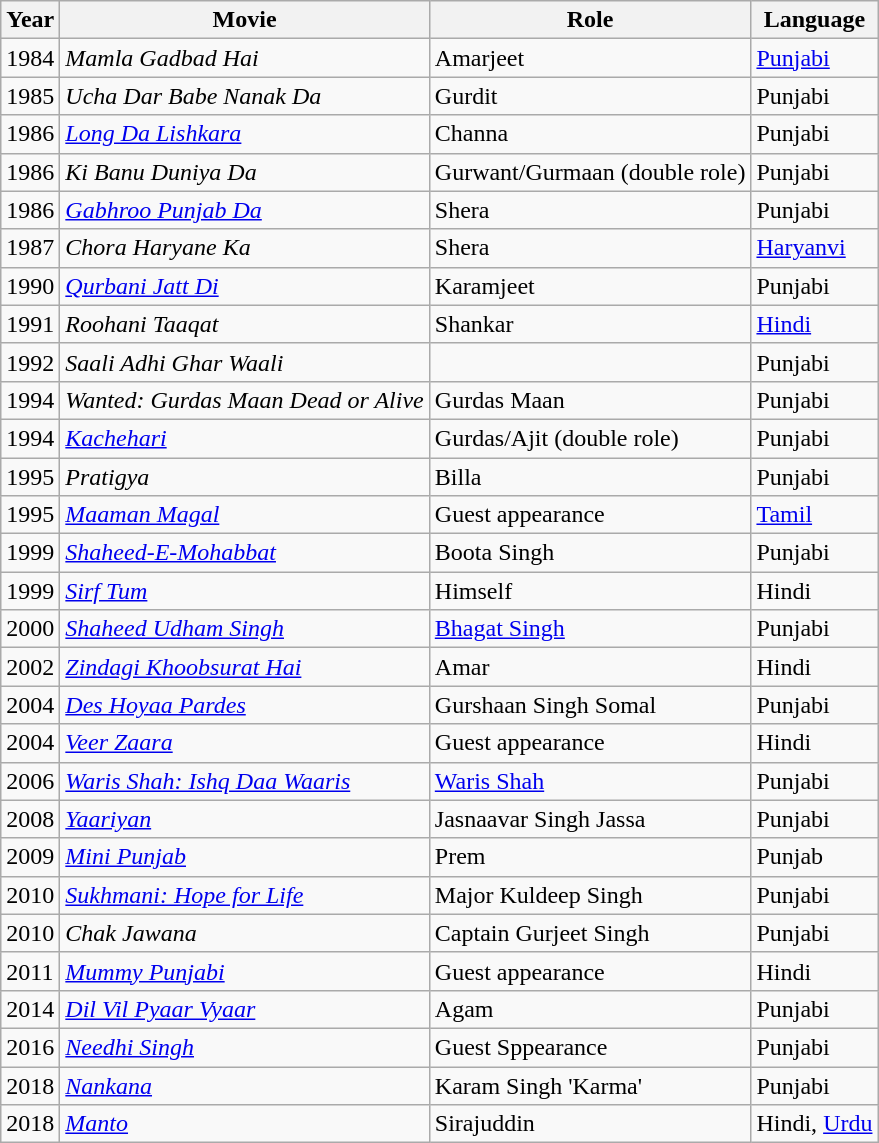<table class="wikitable">
<tr>
<th>Year</th>
<th>Movie</th>
<th>Role</th>
<th>Language</th>
</tr>
<tr>
<td>1984</td>
<td><em>Mamla Gadbad Hai</em></td>
<td>Amarjeet</td>
<td><a href='#'>Punjabi</a></td>
</tr>
<tr>
<td>1985</td>
<td><em>Ucha Dar Babe Nanak Da</em></td>
<td>Gurdit</td>
<td>Punjabi</td>
</tr>
<tr>
<td>1986</td>
<td><em><a href='#'>Long Da Lishkara</a></em></td>
<td>Channa</td>
<td>Punjabi</td>
</tr>
<tr>
<td>1986</td>
<td><em>Ki Banu Duniya Da</em></td>
<td>Gurwant/Gurmaan (double role)</td>
<td>Punjabi</td>
</tr>
<tr>
<td>1986</td>
<td><em><a href='#'>Gabhroo Punjab Da</a></em></td>
<td>Shera</td>
<td>Punjabi</td>
</tr>
<tr>
<td>1987</td>
<td><em>Chora Haryane Ka</em></td>
<td>Shera</td>
<td><a href='#'>Haryanvi</a></td>
</tr>
<tr>
<td>1990</td>
<td><em><a href='#'>Qurbani Jatt Di</a></em></td>
<td>Karamjeet</td>
<td>Punjabi</td>
</tr>
<tr>
<td>1991</td>
<td><em>Roohani Taaqat</em></td>
<td>Shankar</td>
<td><a href='#'>Hindi</a></td>
</tr>
<tr>
<td>1992</td>
<td><em>Saali Adhi Ghar Waali</em></td>
<td></td>
<td>Punjabi</td>
</tr>
<tr>
<td>1994</td>
<td><em>Wanted: Gurdas Maan Dead or Alive</em></td>
<td>Gurdas Maan</td>
<td>Punjabi</td>
</tr>
<tr>
<td>1994</td>
<td><em><a href='#'>Kachehari</a></em></td>
<td>Gurdas/Ajit (double role)</td>
<td>Punjabi</td>
</tr>
<tr>
<td>1995</td>
<td><em>Pratigya</em></td>
<td>Billa</td>
<td>Punjabi</td>
</tr>
<tr>
<td>1995</td>
<td><em><a href='#'>Maaman Magal</a></em></td>
<td>Guest appearance</td>
<td><a href='#'>Tamil</a></td>
</tr>
<tr>
<td>1999</td>
<td><em><a href='#'>Shaheed-E-Mohabbat</a></em></td>
<td>Boota Singh</td>
<td>Punjabi</td>
</tr>
<tr>
<td>1999</td>
<td><em><a href='#'>Sirf Tum</a></em></td>
<td>Himself</td>
<td>Hindi</td>
</tr>
<tr>
<td>2000</td>
<td><em><a href='#'>Shaheed Udham Singh</a></em></td>
<td><a href='#'>Bhagat Singh</a></td>
<td>Punjabi</td>
</tr>
<tr>
<td>2002</td>
<td><em><a href='#'>Zindagi Khoobsurat Hai</a></em></td>
<td>Amar</td>
<td>Hindi</td>
</tr>
<tr>
<td>2004</td>
<td><em><a href='#'>Des Hoyaa Pardes</a></em></td>
<td>Gurshaan Singh Somal</td>
<td>Punjabi</td>
</tr>
<tr>
<td>2004</td>
<td><em><a href='#'>Veer Zaara</a></em></td>
<td>Guest appearance</td>
<td>Hindi</td>
</tr>
<tr>
<td>2006</td>
<td><em><a href='#'>Waris Shah: Ishq Daa Waaris</a></em></td>
<td><a href='#'>Waris Shah</a></td>
<td>Punjabi</td>
</tr>
<tr>
<td>2008</td>
<td><em><a href='#'>Yaariyan</a></em></td>
<td>Jasnaavar Singh Jassa</td>
<td>Punjabi</td>
</tr>
<tr>
<td>2009</td>
<td><em><a href='#'>Mini Punjab</a></em></td>
<td>Prem</td>
<td>Punjab</td>
</tr>
<tr>
<td>2010</td>
<td><em><a href='#'>Sukhmani: Hope for Life</a></em></td>
<td>Major Kuldeep Singh</td>
<td>Punjabi</td>
</tr>
<tr>
<td>2010</td>
<td><em>Chak Jawana</em></td>
<td>Captain Gurjeet Singh</td>
<td>Punjabi</td>
</tr>
<tr>
<td>2011</td>
<td><em><a href='#'>Mummy Punjabi</a></em></td>
<td>Guest appearance</td>
<td>Hindi</td>
</tr>
<tr>
<td>2014</td>
<td><em><a href='#'>Dil Vil Pyaar Vyaar</a></em></td>
<td>Agam</td>
<td>Punjabi</td>
</tr>
<tr>
<td>2016</td>
<td><em><a href='#'>Needhi Singh</a></em></td>
<td>Guest Sppearance</td>
<td>Punjabi</td>
</tr>
<tr>
<td>2018</td>
<td><em><a href='#'>Nankana</a></em></td>
<td>Karam Singh 'Karma'</td>
<td>Punjabi</td>
</tr>
<tr>
<td>2018</td>
<td><em><a href='#'>Manto</a></em></td>
<td>Sirajuddin</td>
<td>Hindi, <a href='#'>Urdu</a></td>
</tr>
</table>
